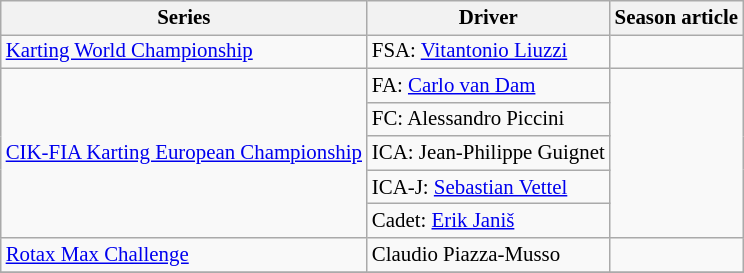<table class="wikitable" style="font-size: 87%;">
<tr>
<th>Series</th>
<th>Driver</th>
<th>Season article</th>
</tr>
<tr>
<td><a href='#'>Karting World Championship</a></td>
<td>FSA:  <a href='#'>Vitantonio Liuzzi</a></td>
<td></td>
</tr>
<tr>
<td rowspan=5><a href='#'>CIK-FIA Karting European Championship</a></td>
<td>FA:  <a href='#'>Carlo van Dam</a></td>
<td rowspan=5></td>
</tr>
<tr>
<td>FC:  Alessandro Piccini</td>
</tr>
<tr>
<td>ICA:  Jean-Philippe Guignet</td>
</tr>
<tr>
<td>ICA-J:  <a href='#'>Sebastian Vettel</a></td>
</tr>
<tr>
<td>Cadet:  <a href='#'>Erik Janiš</a></td>
</tr>
<tr>
<td><a href='#'>Rotax Max Challenge</a></td>
<td> Claudio Piazza-Musso</td>
<td></td>
</tr>
<tr>
</tr>
</table>
